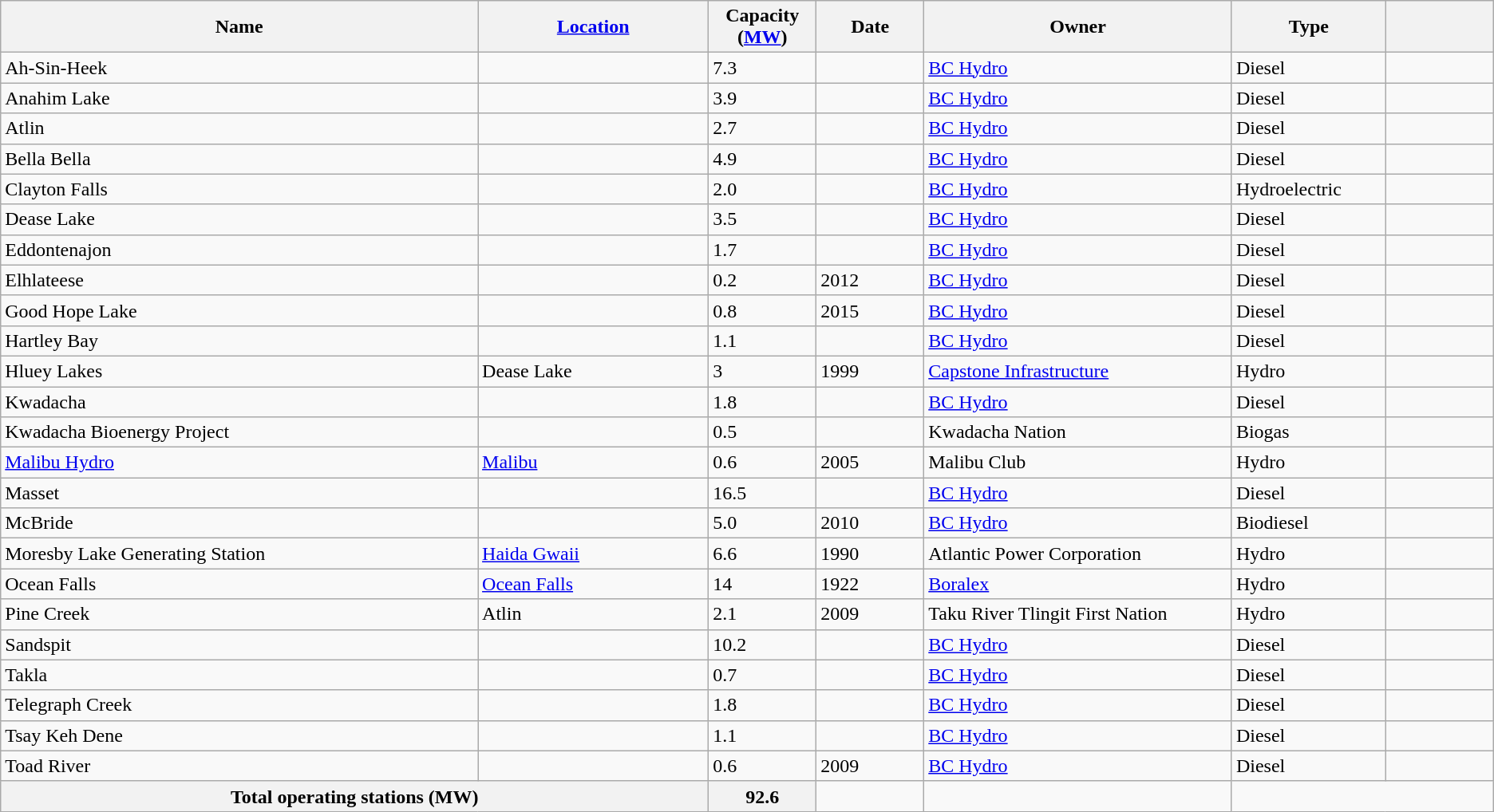<table class="wikitable sortable">
<tr>
<th width="31%">Name</th>
<th width="15%"><a href='#'>Location</a></th>
<th width="7%" data-sort-type="number">Capacity (<a href='#'>MW</a>)</th>
<th width="7%">Date</th>
<th width="20%">Owner</th>
<th width="10%">Type</th>
<th width="7%"></th>
</tr>
<tr>
<td>Ah-Sin-Heek</td>
<td></td>
<td>7.3</td>
<td></td>
<td><a href='#'>BC Hydro</a></td>
<td>Diesel</td>
<td></td>
</tr>
<tr>
<td>Anahim Lake</td>
<td></td>
<td>3.9</td>
<td></td>
<td><a href='#'>BC Hydro</a></td>
<td>Diesel</td>
<td></td>
</tr>
<tr>
<td>Atlin</td>
<td></td>
<td>2.7</td>
<td></td>
<td><a href='#'>BC Hydro</a></td>
<td>Diesel</td>
<td></td>
</tr>
<tr>
<td>Bella Bella</td>
<td></td>
<td>4.9</td>
<td></td>
<td><a href='#'>BC Hydro</a></td>
<td>Diesel</td>
<td></td>
</tr>
<tr>
<td>Clayton Falls</td>
<td></td>
<td>2.0</td>
<td></td>
<td><a href='#'>BC Hydro</a></td>
<td>Hydroelectric</td>
<td></td>
</tr>
<tr>
<td>Dease Lake</td>
<td></td>
<td>3.5</td>
<td></td>
<td><a href='#'>BC Hydro</a></td>
<td>Diesel</td>
<td></td>
</tr>
<tr>
<td>Eddontenajon</td>
<td></td>
<td>1.7</td>
<td></td>
<td><a href='#'>BC Hydro</a></td>
<td>Diesel</td>
<td></td>
</tr>
<tr>
<td>Elhlateese</td>
<td></td>
<td>0.2</td>
<td>2012</td>
<td><a href='#'>BC Hydro</a></td>
<td>Diesel</td>
<td></td>
</tr>
<tr>
<td>Good Hope Lake</td>
<td></td>
<td>0.8</td>
<td>2015</td>
<td><a href='#'>BC Hydro</a></td>
<td>Diesel</td>
<td></td>
</tr>
<tr>
<td>Hartley Bay</td>
<td></td>
<td>1.1</td>
<td></td>
<td><a href='#'>BC Hydro</a></td>
<td>Diesel</td>
<td></td>
</tr>
<tr>
<td>Hluey Lakes</td>
<td>Dease Lake</td>
<td>3</td>
<td>1999</td>
<td><a href='#'>Capstone Infrastructure</a></td>
<td>Hydro</td>
<td></td>
</tr>
<tr>
<td>Kwadacha</td>
<td></td>
<td>1.8</td>
<td></td>
<td><a href='#'>BC Hydro</a></td>
<td>Diesel</td>
<td></td>
</tr>
<tr>
<td>Kwadacha Bioenergy Project</td>
<td></td>
<td>0.5</td>
<td></td>
<td>Kwadacha Nation</td>
<td>Biogas</td>
<td></td>
</tr>
<tr>
<td><a href='#'>Malibu Hydro</a></td>
<td><a href='#'>Malibu</a></td>
<td>0.6</td>
<td>2005</td>
<td>Malibu Club</td>
<td>Hydro</td>
<td></td>
</tr>
<tr>
<td>Masset</td>
<td></td>
<td>16.5</td>
<td></td>
<td><a href='#'>BC Hydro</a></td>
<td>Diesel</td>
<td></td>
</tr>
<tr>
<td>McBride</td>
<td></td>
<td>5.0</td>
<td>2010</td>
<td><a href='#'>BC Hydro</a></td>
<td>Biodiesel</td>
<td></td>
</tr>
<tr>
<td>Moresby Lake Generating Station</td>
<td><a href='#'>Haida Gwaii</a></td>
<td>6.6</td>
<td>1990</td>
<td>Atlantic Power Corporation</td>
<td>Hydro</td>
<td></td>
</tr>
<tr>
<td>Ocean Falls</td>
<td><a href='#'>Ocean Falls</a></td>
<td>14</td>
<td>1922</td>
<td><a href='#'>Boralex</a></td>
<td>Hydro</td>
<td><br></td>
</tr>
<tr>
<td>Pine Creek</td>
<td>Atlin</td>
<td>2.1</td>
<td>2009</td>
<td>Taku River Tlingit First Nation</td>
<td>Hydro</td>
<td></td>
</tr>
<tr>
<td>Sandspit</td>
<td></td>
<td>10.2</td>
<td></td>
<td><a href='#'>BC Hydro</a></td>
<td>Diesel</td>
<td></td>
</tr>
<tr>
<td>Takla</td>
<td></td>
<td>0.7</td>
<td></td>
<td><a href='#'>BC Hydro</a></td>
<td>Diesel</td>
<td></td>
</tr>
<tr>
<td>Telegraph Creek</td>
<td></td>
<td>1.8</td>
<td></td>
<td><a href='#'>BC Hydro</a></td>
<td>Diesel</td>
<td></td>
</tr>
<tr>
<td>Tsay Keh Dene</td>
<td></td>
<td>1.1</td>
<td></td>
<td><a href='#'>BC Hydro</a></td>
<td>Diesel</td>
<td></td>
</tr>
<tr>
<td>Toad River</td>
<td></td>
<td>0.6</td>
<td>2009</td>
<td><a href='#'>BC Hydro</a></td>
<td>Diesel</td>
<td></td>
</tr>
<tr class="sortbottom">
<th colspan=2>Total operating stations (MW)</th>
<th>92.6</th>
<td></td>
<td></td>
</tr>
</table>
